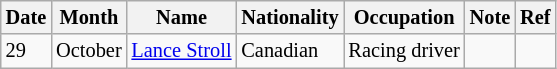<table class="wikitable" style="font-size:85%;">
<tr>
<th>Date</th>
<th>Month</th>
<th>Name</th>
<th>Nationality</th>
<th>Occupation</th>
<th>Note</th>
<th>Ref</th>
</tr>
<tr>
<td>29</td>
<td>October</td>
<td><a href='#'>Lance Stroll</a></td>
<td>Canadian</td>
<td>Racing driver</td>
<td></td>
<td></td>
</tr>
</table>
